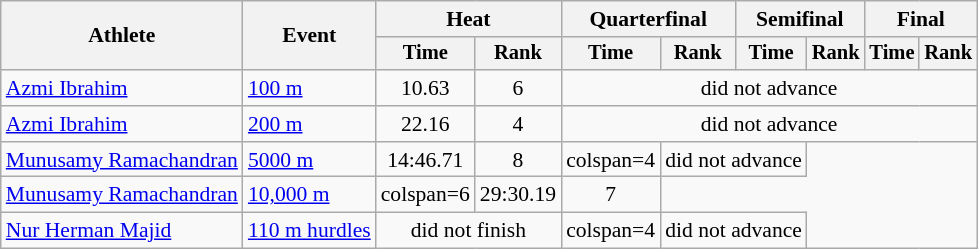<table class="wikitable" style="font-size:90%">
<tr>
<th rowspan=2>Athlete</th>
<th rowspan=2>Event</th>
<th colspan=2>Heat</th>
<th colspan=2>Quarterfinal</th>
<th colspan=2>Semifinal</th>
<th colspan=2>Final</th>
</tr>
<tr style="font-size:95%">
<th>Time</th>
<th>Rank</th>
<th>Time</th>
<th>Rank</th>
<th>Time</th>
<th>Rank</th>
<th>Time</th>
<th>Rank</th>
</tr>
<tr align=center>
<td align=left><a href='#'>Azmi Ibrahim</a></td>
<td align=left><a href='#'>100 m</a></td>
<td>10.63</td>
<td>6</td>
<td colspan=6>did not advance</td>
</tr>
<tr align=center>
<td align=left><a href='#'>Azmi Ibrahim</a></td>
<td align=left><a href='#'>200 m</a></td>
<td>22.16</td>
<td>4</td>
<td colspan=6>did not advance</td>
</tr>
<tr align=center>
<td align=left><a href='#'>Munusamy Ramachandran</a></td>
<td align=left><a href='#'>5000 m</a></td>
<td>14:46.71</td>
<td>8</td>
<td>colspan=4 </td>
<td colspan=2>did not advance</td>
</tr>
<tr align=center>
<td align=left><a href='#'>Munusamy Ramachandran</a></td>
<td align=left><a href='#'>10,000 m</a></td>
<td>colspan=6 </td>
<td>29:30.19</td>
<td>7</td>
</tr>
<tr align=center>
<td align=left><a href='#'>Nur Herman Majid</a></td>
<td align=left><a href='#'>110 m hurdles</a></td>
<td colspan=2>did not finish</td>
<td>colspan=4 </td>
<td colspan=2>did not advance</td>
</tr>
</table>
